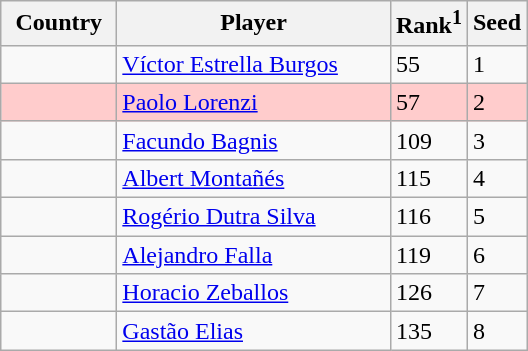<table class="sortable wikitable">
<tr>
<th width="70">Country</th>
<th width="175">Player</th>
<th>Rank<sup>1</sup></th>
<th>Seed</th>
</tr>
<tr>
<td></td>
<td><a href='#'>Víctor Estrella Burgos</a></td>
<td>55</td>
<td>1</td>
</tr>
<tr style="background:#fcc;">
<td></td>
<td><a href='#'>Paolo Lorenzi</a></td>
<td>57</td>
<td>2</td>
</tr>
<tr>
<td></td>
<td><a href='#'>Facundo Bagnis</a></td>
<td>109</td>
<td>3</td>
</tr>
<tr>
<td></td>
<td><a href='#'>Albert Montañés</a></td>
<td>115</td>
<td>4</td>
</tr>
<tr>
<td></td>
<td><a href='#'>Rogério Dutra Silva</a></td>
<td>116</td>
<td>5</td>
</tr>
<tr>
<td></td>
<td><a href='#'>Alejandro Falla</a></td>
<td>119</td>
<td>6</td>
</tr>
<tr>
<td></td>
<td><a href='#'>Horacio Zeballos</a></td>
<td>126</td>
<td>7</td>
</tr>
<tr>
<td></td>
<td><a href='#'>Gastão Elias</a></td>
<td>135</td>
<td>8</td>
</tr>
</table>
